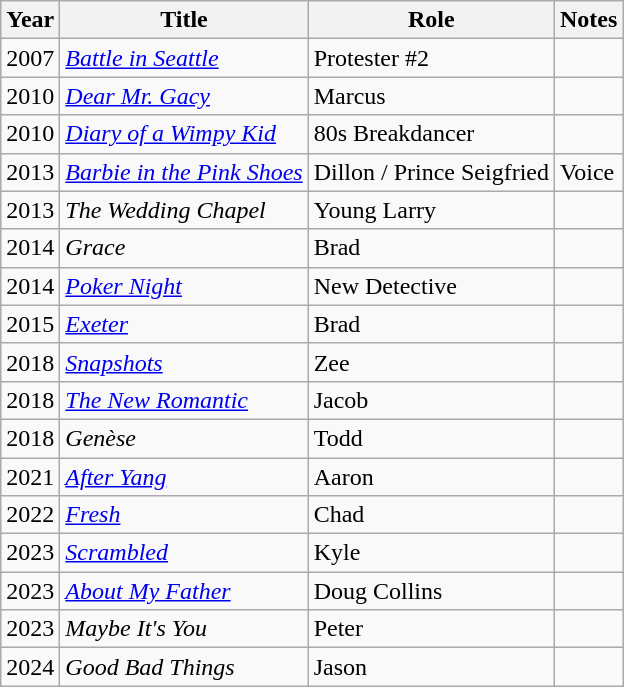<table class="wikitable sortable">
<tr>
<th>Year</th>
<th>Title</th>
<th>Role</th>
<th class="unsortable">Notes</th>
</tr>
<tr>
<td>2007</td>
<td><em><a href='#'>Battle in Seattle</a></em></td>
<td>Protester #2</td>
<td></td>
</tr>
<tr>
<td>2010</td>
<td><em><a href='#'>Dear Mr. Gacy</a></em></td>
<td>Marcus</td>
<td></td>
</tr>
<tr>
<td>2010</td>
<td><em><a href='#'>Diary of a Wimpy Kid</a></em></td>
<td>80s Breakdancer</td>
<td></td>
</tr>
<tr>
<td>2013</td>
<td><em><a href='#'>Barbie in the Pink Shoes</a></em></td>
<td>Dillon / Prince Seigfried</td>
<td>Voice</td>
</tr>
<tr>
<td>2013</td>
<td data-sort-value="Wedding Chapel, The"><em>The Wedding Chapel</em></td>
<td>Young Larry</td>
<td></td>
</tr>
<tr>
<td>2014</td>
<td><em>Grace</em></td>
<td>Brad</td>
<td></td>
</tr>
<tr>
<td>2014</td>
<td><em><a href='#'>Poker Night</a></em></td>
<td>New Detective</td>
<td></td>
</tr>
<tr>
<td>2015</td>
<td><em><a href='#'>Exeter</a></em></td>
<td>Brad</td>
<td></td>
</tr>
<tr>
<td>2018</td>
<td><em><a href='#'>Snapshots</a></em></td>
<td>Zee</td>
<td></td>
</tr>
<tr>
<td>2018</td>
<td data-sort-value="New Romantic, The"><em><a href='#'>The New Romantic</a></em></td>
<td>Jacob</td>
<td></td>
</tr>
<tr>
<td>2018</td>
<td><em>Genèse</em></td>
<td>Todd</td>
<td></td>
</tr>
<tr>
<td>2021</td>
<td><em><a href='#'>After Yang</a></em></td>
<td>Aaron</td>
<td></td>
</tr>
<tr>
<td>2022</td>
<td><em><a href='#'>Fresh</a></em></td>
<td>Chad</td>
<td></td>
</tr>
<tr>
<td>2023</td>
<td><em><a href='#'>Scrambled</a></em></td>
<td>Kyle</td>
<td></td>
</tr>
<tr>
<td>2023</td>
<td><em><a href='#'>About My Father</a></em></td>
<td>Doug Collins</td>
<td></td>
</tr>
<tr>
<td>2023</td>
<td><em>Maybe It's You</em></td>
<td>Peter</td>
<td></td>
</tr>
<tr>
<td>2024</td>
<td><em>Good Bad Things</em></td>
<td>Jason</td>
<td></td>
</tr>
</table>
